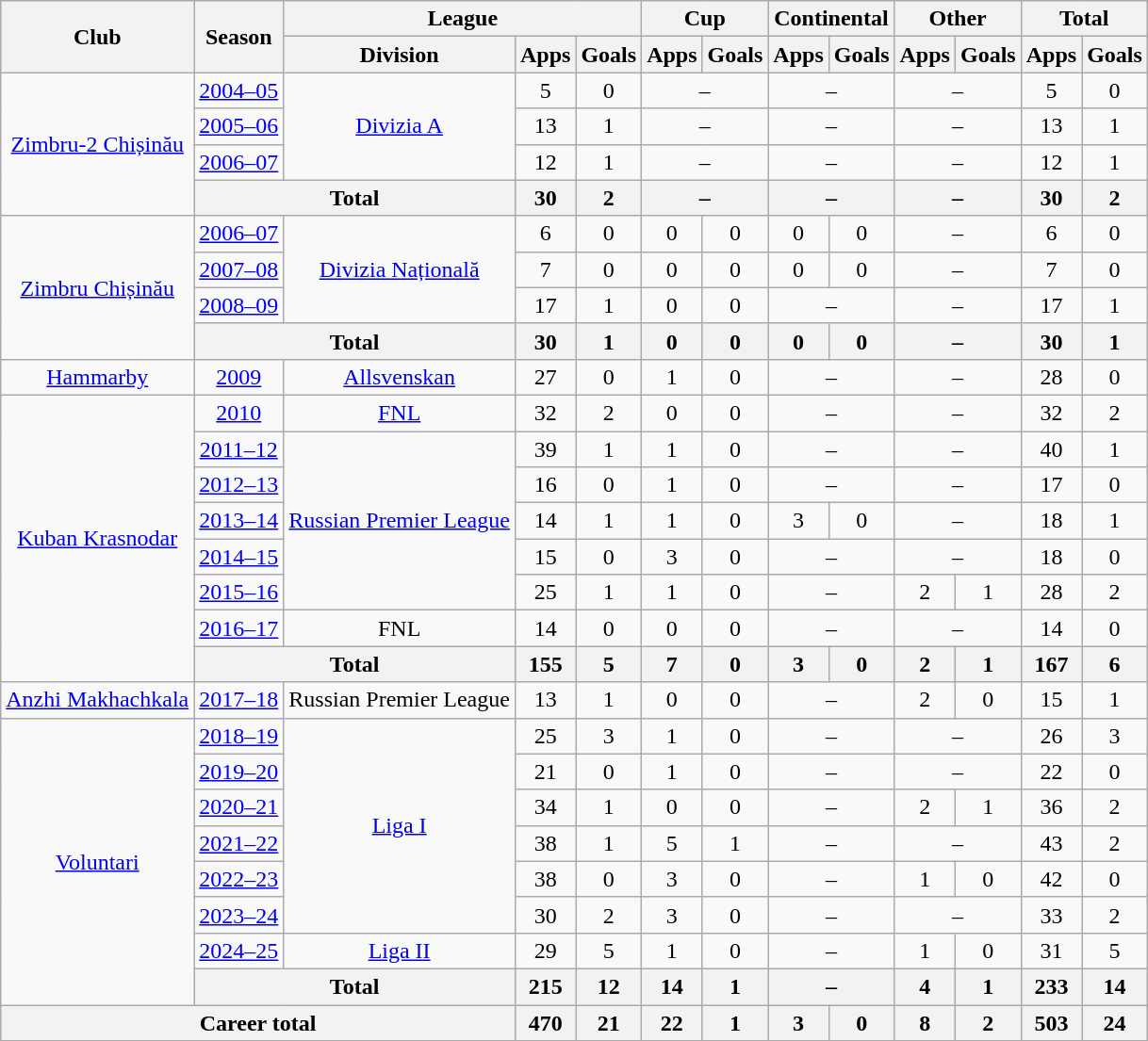<table class="wikitable" style="text-align:center">
<tr>
<th rowspan=2>Club</th>
<th rowspan=2>Season</th>
<th colspan=3>League</th>
<th colspan=2>Cup</th>
<th colspan=2>Continental</th>
<th colspan=2>Other</th>
<th colspan=2>Total</th>
</tr>
<tr>
<th>Division</th>
<th>Apps</th>
<th>Goals</th>
<th>Apps</th>
<th>Goals</th>
<th>Apps</th>
<th>Goals</th>
<th>Apps</th>
<th>Goals</th>
<th>Apps</th>
<th>Goals</th>
</tr>
<tr>
<td rowspan=4><a href='#'>Zimbru-2 Chișinău</a></td>
<td><a href='#'>2004–05</a></td>
<td rowspan=3><a href='#'>Divizia A</a></td>
<td>5</td>
<td>0</td>
<td colspan=2>–</td>
<td colspan=2>–</td>
<td colspan=2>–</td>
<td>5</td>
<td>0</td>
</tr>
<tr>
<td><a href='#'>2005–06</a></td>
<td>13</td>
<td>1</td>
<td colspan=2>–</td>
<td colspan=2>–</td>
<td colspan=2>–</td>
<td>13</td>
<td>1</td>
</tr>
<tr>
<td><a href='#'>2006–07</a></td>
<td>12</td>
<td>1</td>
<td colspan=2>–</td>
<td colspan=2>–</td>
<td colspan=2>–</td>
<td>12</td>
<td>1</td>
</tr>
<tr>
<th colspan=2>Total</th>
<th>30</th>
<th>2</th>
<th colspan=2>–</th>
<th colspan=2>–</th>
<th colspan=2>–</th>
<th>30</th>
<th>2</th>
</tr>
<tr>
<td rowspan=4><a href='#'>Zimbru Chișinău</a></td>
<td><a href='#'>2006–07</a></td>
<td rowspan=3><a href='#'>Divizia Națională</a></td>
<td>6</td>
<td>0</td>
<td>0</td>
<td>0</td>
<td>0</td>
<td>0</td>
<td colspan=2>–</td>
<td>6</td>
<td>0</td>
</tr>
<tr>
<td><a href='#'>2007–08</a></td>
<td>7</td>
<td>0</td>
<td>0</td>
<td>0</td>
<td>0</td>
<td>0</td>
<td colspan=2>–</td>
<td>7</td>
<td>0</td>
</tr>
<tr>
<td><a href='#'>2008–09</a></td>
<td>17</td>
<td>1</td>
<td>0</td>
<td>0</td>
<td colspan=2>–</td>
<td colspan=2>–</td>
<td>17</td>
<td>1</td>
</tr>
<tr>
<th colspan=2>Total</th>
<th>30</th>
<th>1</th>
<th>0</th>
<th>0</th>
<th>0</th>
<th>0</th>
<th colspan=2>–</th>
<th>30</th>
<th>1</th>
</tr>
<tr>
<td><a href='#'>Hammarby</a></td>
<td><a href='#'>2009</a></td>
<td><a href='#'>Allsvenskan</a></td>
<td>27</td>
<td>0</td>
<td>1</td>
<td>0</td>
<td colspan=2>–</td>
<td colspan=2>–</td>
<td>28</td>
<td>0</td>
</tr>
<tr>
<td rowspan=8><a href='#'>Kuban Krasnodar</a></td>
<td><a href='#'>2010</a></td>
<td><a href='#'>FNL</a></td>
<td>32</td>
<td>2</td>
<td>0</td>
<td>0</td>
<td colspan=2>–</td>
<td colspan=2>–</td>
<td>32</td>
<td>2</td>
</tr>
<tr>
<td><a href='#'>2011–12</a></td>
<td rowspan=5><a href='#'>Russian Premier League</a></td>
<td>39</td>
<td>1</td>
<td>1</td>
<td>0</td>
<td colspan=2>–</td>
<td colspan=2>–</td>
<td>40</td>
<td>1</td>
</tr>
<tr>
<td><a href='#'>2012–13</a></td>
<td>16</td>
<td>0</td>
<td>1</td>
<td>0</td>
<td colspan=2>–</td>
<td colspan=2>–</td>
<td>17</td>
<td>0</td>
</tr>
<tr>
<td><a href='#'>2013–14</a></td>
<td>14</td>
<td>1</td>
<td>1</td>
<td>0</td>
<td>3</td>
<td>0</td>
<td colspan=2>–</td>
<td>18</td>
<td>1</td>
</tr>
<tr>
<td><a href='#'>2014–15</a></td>
<td>15</td>
<td>0</td>
<td>3</td>
<td>0</td>
<td colspan=2>–</td>
<td colspan=2>–</td>
<td>18</td>
<td>0</td>
</tr>
<tr>
<td><a href='#'>2015–16</a></td>
<td>25</td>
<td>1</td>
<td>1</td>
<td>0</td>
<td colspan=2>–</td>
<td>2</td>
<td>1</td>
<td>28</td>
<td>2</td>
</tr>
<tr>
<td><a href='#'>2016–17</a></td>
<td>FNL</td>
<td>14</td>
<td>0</td>
<td>0</td>
<td>0</td>
<td colspan=2>–</td>
<td colspan=2>–</td>
<td>14</td>
<td>0</td>
</tr>
<tr>
<th colspan=2>Total</th>
<th>155</th>
<th>5</th>
<th>7</th>
<th>0</th>
<th>3</th>
<th>0</th>
<th>2</th>
<th>1</th>
<th>167</th>
<th>6</th>
</tr>
<tr>
<td><a href='#'>Anzhi Makhachkala</a></td>
<td><a href='#'>2017–18</a></td>
<td>Russian Premier League</td>
<td>13</td>
<td>1</td>
<td>0</td>
<td>0</td>
<td colspan=2>–</td>
<td>2</td>
<td>0</td>
<td>15</td>
<td>1</td>
</tr>
<tr>
<td rowspan=8><a href='#'>Voluntari</a></td>
<td><a href='#'>2018–19</a></td>
<td rowspan=6><a href='#'>Liga I</a></td>
<td>25</td>
<td>3</td>
<td>1</td>
<td>0</td>
<td colspan=2>–</td>
<td colspan=2>–</td>
<td>26</td>
<td>3</td>
</tr>
<tr>
<td><a href='#'>2019–20</a></td>
<td>21</td>
<td>0</td>
<td>1</td>
<td>0</td>
<td colspan=2>–</td>
<td colspan=2>–</td>
<td>22</td>
<td>0</td>
</tr>
<tr>
<td><a href='#'>2020–21</a></td>
<td>34</td>
<td>1</td>
<td>0</td>
<td>0</td>
<td colspan=2>–</td>
<td>2</td>
<td>1</td>
<td>36</td>
<td>2</td>
</tr>
<tr>
<td><a href='#'>2021–22</a></td>
<td>38</td>
<td>1</td>
<td>5</td>
<td>1</td>
<td colspan="2">–</td>
<td colspan=2>–</td>
<td>43</td>
<td>2</td>
</tr>
<tr>
<td><a href='#'>2022–23</a></td>
<td>38</td>
<td>0</td>
<td>3</td>
<td>0</td>
<td colspan=2>–</td>
<td>1</td>
<td>0</td>
<td>42</td>
<td>0</td>
</tr>
<tr>
<td><a href='#'>2023–24</a></td>
<td>30</td>
<td>2</td>
<td>3</td>
<td>0</td>
<td colspan=2>–</td>
<td colspan=2>–</td>
<td>33</td>
<td>2</td>
</tr>
<tr>
<td><a href='#'>2024–25</a></td>
<td><a href='#'>Liga II</a></td>
<td>29</td>
<td>5</td>
<td>1</td>
<td>0</td>
<td colspan=2>–</td>
<td>1</td>
<td>0</td>
<td>31</td>
<td>5</td>
</tr>
<tr>
<th colspan=2>Total</th>
<th>215</th>
<th>12</th>
<th>14</th>
<th>1</th>
<th colspan="2">–</th>
<th>4</th>
<th>1</th>
<th>233</th>
<th>14</th>
</tr>
<tr>
<th colspan=3>Career total</th>
<th>470</th>
<th>21</th>
<th>22</th>
<th>1</th>
<th>3</th>
<th>0</th>
<th>8</th>
<th>2</th>
<th>503</th>
<th>24</th>
</tr>
<tr>
</tr>
</table>
